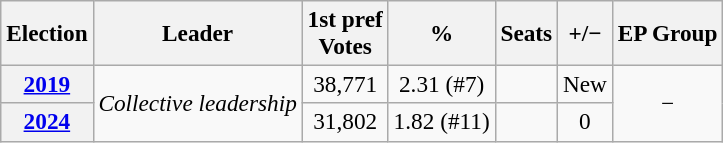<table class="wikitable" style="font-size:97%; text-align:center;">
<tr>
<th>Election</th>
<th>Leader</th>
<th>1st pref<br>Votes</th>
<th>%</th>
<th>Seats</th>
<th>+/−</th>
<th>EP Group</th>
</tr>
<tr>
<th><a href='#'>2019</a></th>
<td rowspan="2"><em>Collective leadership</em></td>
<td>38,771</td>
<td>2.31 (#7)</td>
<td></td>
<td>New</td>
<td rowspan="2">−</td>
</tr>
<tr>
<th><a href='#'>2024</a></th>
<td>31,802</td>
<td>1.82 (#11)</td>
<td></td>
<td> 0</td>
</tr>
</table>
